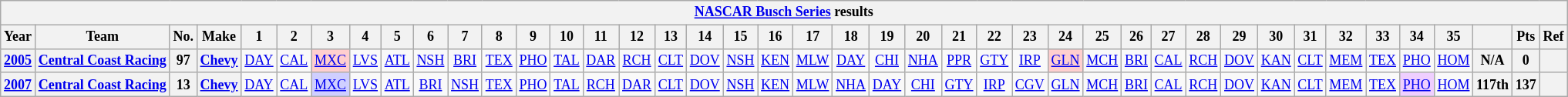<table class="wikitable" style="text-align:center; font-size:75%">
<tr>
<th colspan=42><a href='#'>NASCAR Busch Series</a> results</th>
</tr>
<tr>
<th>Year</th>
<th>Team</th>
<th>No.</th>
<th>Make</th>
<th>1</th>
<th>2</th>
<th>3</th>
<th>4</th>
<th>5</th>
<th>6</th>
<th>7</th>
<th>8</th>
<th>9</th>
<th>10</th>
<th>11</th>
<th>12</th>
<th>13</th>
<th>14</th>
<th>15</th>
<th>16</th>
<th>17</th>
<th>18</th>
<th>19</th>
<th>20</th>
<th>21</th>
<th>22</th>
<th>23</th>
<th>24</th>
<th>25</th>
<th>26</th>
<th>27</th>
<th>28</th>
<th>29</th>
<th>30</th>
<th>31</th>
<th>32</th>
<th>33</th>
<th>34</th>
<th>35</th>
<th></th>
<th>Pts</th>
<th>Ref</th>
</tr>
<tr>
<th><a href='#'>2005</a></th>
<th nowrap><a href='#'>Central Coast Racing</a></th>
<th>97</th>
<th><a href='#'>Chevy</a></th>
<td><a href='#'>DAY</a></td>
<td><a href='#'>CAL</a></td>
<td style="background:#FFCFCF;"><a href='#'>MXC</a><br></td>
<td><a href='#'>LVS</a></td>
<td><a href='#'>ATL</a></td>
<td><a href='#'>NSH</a></td>
<td><a href='#'>BRI</a></td>
<td><a href='#'>TEX</a></td>
<td><a href='#'>PHO</a></td>
<td><a href='#'>TAL</a></td>
<td><a href='#'>DAR</a></td>
<td><a href='#'>RCH</a></td>
<td><a href='#'>CLT</a></td>
<td><a href='#'>DOV</a></td>
<td><a href='#'>NSH</a></td>
<td><a href='#'>KEN</a></td>
<td><a href='#'>MLW</a></td>
<td><a href='#'>DAY</a></td>
<td><a href='#'>CHI</a></td>
<td><a href='#'>NHA</a></td>
<td><a href='#'>PPR</a></td>
<td><a href='#'>GTY</a></td>
<td><a href='#'>IRP</a></td>
<td style="background:#FFCFCF;"><a href='#'>GLN</a><br></td>
<td><a href='#'>MCH</a></td>
<td><a href='#'>BRI</a></td>
<td><a href='#'>CAL</a></td>
<td><a href='#'>RCH</a></td>
<td><a href='#'>DOV</a></td>
<td><a href='#'>KAN</a></td>
<td><a href='#'>CLT</a></td>
<td><a href='#'>MEM</a></td>
<td><a href='#'>TEX</a></td>
<td><a href='#'>PHO</a></td>
<td><a href='#'>HOM</a></td>
<th>N/A</th>
<th>0</th>
<th></th>
</tr>
<tr>
<th><a href='#'>2007</a></th>
<th><a href='#'>Central Coast Racing</a></th>
<th>13</th>
<th><a href='#'>Chevy</a></th>
<td><a href='#'>DAY</a></td>
<td><a href='#'>CAL</a></td>
<td style="background:#CFCFFF;"><a href='#'>MXC</a><br></td>
<td><a href='#'>LVS</a></td>
<td><a href='#'>ATL</a></td>
<td><a href='#'>BRI</a></td>
<td><a href='#'>NSH</a></td>
<td><a href='#'>TEX</a></td>
<td><a href='#'>PHO</a></td>
<td><a href='#'>TAL</a></td>
<td><a href='#'>RCH</a></td>
<td><a href='#'>DAR</a></td>
<td><a href='#'>CLT</a></td>
<td><a href='#'>DOV</a></td>
<td><a href='#'>NSH</a></td>
<td><a href='#'>KEN</a></td>
<td><a href='#'>MLW</a></td>
<td><a href='#'>NHA</a></td>
<td><a href='#'>DAY</a></td>
<td><a href='#'>CHI</a></td>
<td><a href='#'>GTY</a></td>
<td><a href='#'>IRP</a></td>
<td><a href='#'>CGV</a></td>
<td><a href='#'>GLN</a></td>
<td><a href='#'>MCH</a></td>
<td><a href='#'>BRI</a></td>
<td><a href='#'>CAL</a></td>
<td><a href='#'>RCH</a></td>
<td><a href='#'>DOV</a></td>
<td><a href='#'>KAN</a></td>
<td><a href='#'>CLT</a></td>
<td><a href='#'>MEM</a></td>
<td><a href='#'>TEX</a></td>
<td style="background:#EFCFFF;"><a href='#'>PHO</a><br></td>
<td><a href='#'>HOM</a></td>
<th>117th</th>
<th>137</th>
<th></th>
</tr>
</table>
